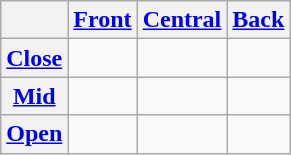<table class="wikitable" style="text-align:center">
<tr>
<th></th>
<th><a href='#'>Front</a></th>
<th><a href='#'>Central</a></th>
<th><a href='#'>Back</a></th>
</tr>
<tr align="center">
<th><a href='#'>Close</a></th>
<td> </td>
<td> </td>
<td> </td>
</tr>
<tr align="center">
<th><a href='#'>Mid</a></th>
<td> </td>
<td> </td>
<td> </td>
</tr>
<tr align="center">
<th><a href='#'>Open</a></th>
<td></td>
<td> </td>
<td></td>
</tr>
</table>
